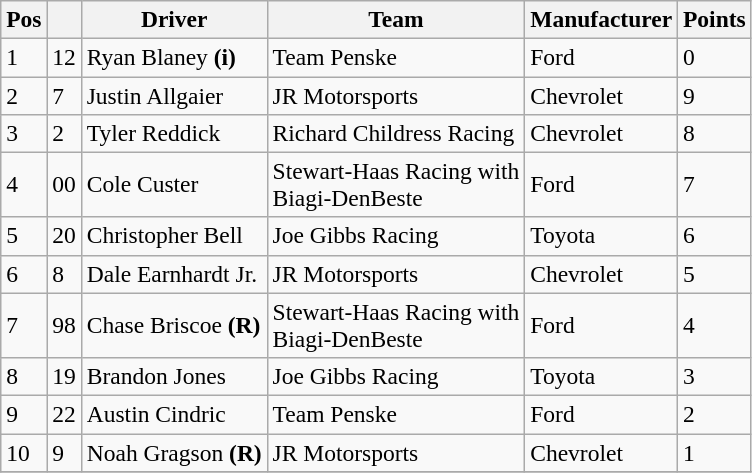<table class="wikitable" style="font-size:98%">
<tr>
<th>Pos</th>
<th></th>
<th>Driver</th>
<th>Team</th>
<th>Manufacturer</th>
<th>Points</th>
</tr>
<tr>
<td>1</td>
<td>12</td>
<td>Ryan Blaney <strong>(i)</strong></td>
<td>Team Penske</td>
<td>Ford</td>
<td>0</td>
</tr>
<tr>
<td>2</td>
<td>7</td>
<td>Justin Allgaier</td>
<td>JR Motorsports</td>
<td>Chevrolet</td>
<td>9</td>
</tr>
<tr>
<td>3</td>
<td>2</td>
<td>Tyler Reddick</td>
<td>Richard Childress Racing</td>
<td>Chevrolet</td>
<td>8</td>
</tr>
<tr>
<td>4</td>
<td>00</td>
<td>Cole Custer</td>
<td>Stewart-Haas Racing with<br>Biagi-DenBeste</td>
<td>Ford</td>
<td>7</td>
</tr>
<tr>
<td>5</td>
<td>20</td>
<td>Christopher Bell</td>
<td>Joe Gibbs Racing</td>
<td>Toyota</td>
<td>6</td>
</tr>
<tr>
<td>6</td>
<td>8</td>
<td>Dale Earnhardt Jr.</td>
<td>JR Motorsports</td>
<td>Chevrolet</td>
<td>5</td>
</tr>
<tr>
<td>7</td>
<td>98</td>
<td>Chase Briscoe <strong>(R)</strong></td>
<td>Stewart-Haas Racing with<br>Biagi-DenBeste</td>
<td>Ford</td>
<td>4</td>
</tr>
<tr>
<td>8</td>
<td>19</td>
<td>Brandon Jones</td>
<td>Joe Gibbs Racing</td>
<td>Toyota</td>
<td>3</td>
</tr>
<tr>
<td>9</td>
<td>22</td>
<td>Austin Cindric</td>
<td>Team Penske</td>
<td>Ford</td>
<td>2</td>
</tr>
<tr>
<td>10</td>
<td>9</td>
<td>Noah Gragson <strong>(R)</strong></td>
<td>JR Motorsports</td>
<td>Chevrolet</td>
<td>1</td>
</tr>
<tr>
</tr>
</table>
